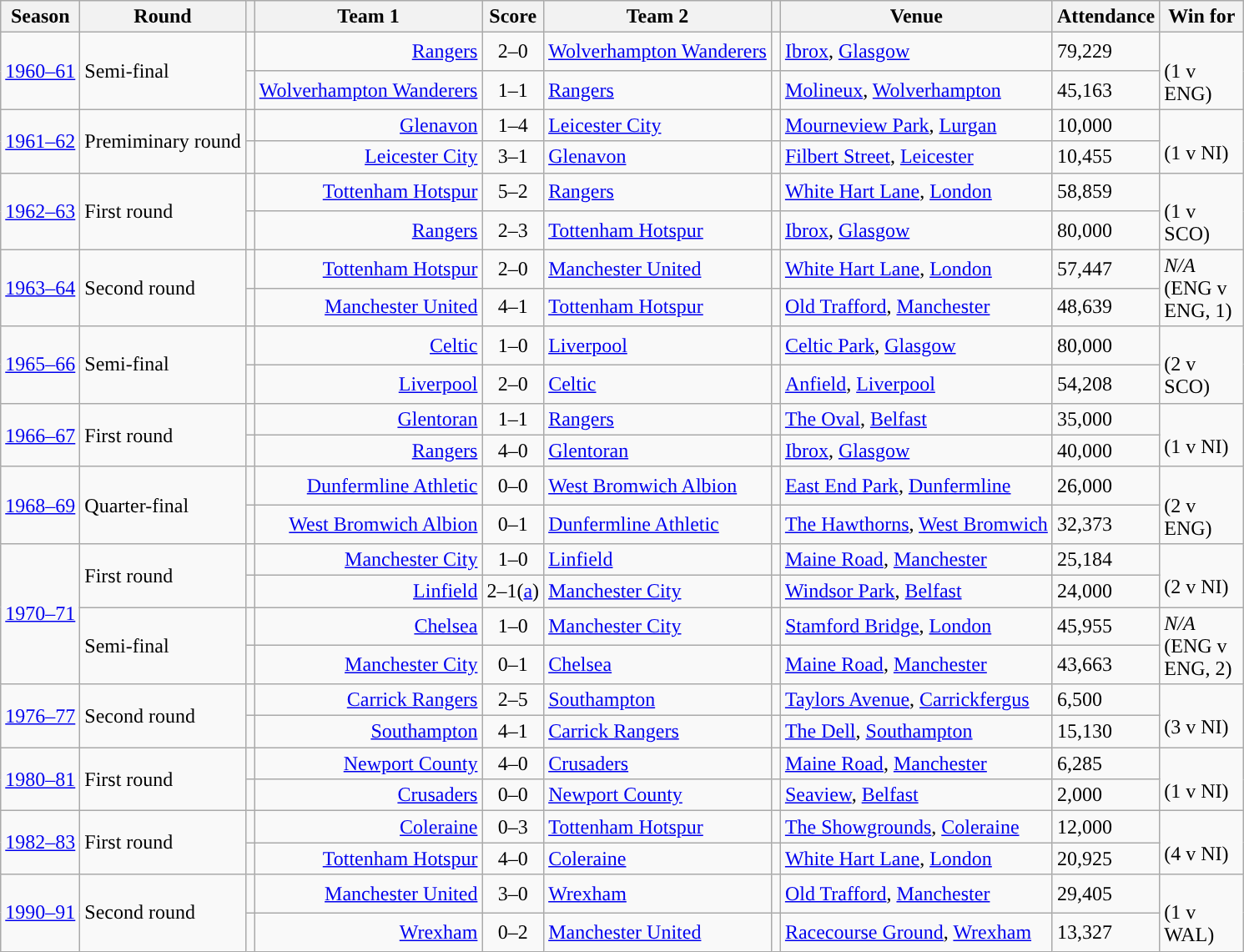<table class="wikitable sortable">
<tr>
<th>Season</th>
<th>Round</th>
<th></th>
<th>Team 1</th>
<th>Score</th>
<th>Team 2</th>
<th></th>
<th>Venue</th>
<th>Attendance</th>
<th width=60>Win for</th>
</tr>
<tr>
<td rowspan=2><a href='#'>1960–61</a></td>
<td rowspan=2>Semi-final</td>
<td align=center></td>
<td align=right><a href='#'>Rangers</a></td>
<td style="text-align:center;">2–0</td>
<td><a href='#'>Wolverhampton Wanderers</a></td>
<td align=center></td>
<td><a href='#'>Ibrox</a>, <a href='#'>Glasgow</a></td>
<td align=left>79,229</td>
<td rowspan=2> <br>(1 v ENG)</td>
</tr>
<tr>
<td align=center></td>
<td align="right"><a href='#'>Wolverhampton Wanderers</a></td>
<td style="text-align:center;">1–1</td>
<td><a href='#'>Rangers</a></td>
<td align=center></td>
<td><a href='#'>Molineux</a>, <a href='#'>Wolverhampton</a></td>
<td align=left>45,163</td>
</tr>
<tr>
<td rowspan=2><a href='#'>1961–62</a></td>
<td rowspan=2>Premiminary round</td>
<td align=center></td>
<td align="right"><a href='#'>Glenavon</a></td>
<td style="text-align:center;">1–4</td>
<td><a href='#'>Leicester City</a></td>
<td align=center></td>
<td><a href='#'>Mourneview Park</a>, <a href='#'>Lurgan</a></td>
<td align=left>10,000</td>
<td rowspan=2> <br>(1 v NI)</td>
</tr>
<tr>
<td align=center></td>
<td align="right"><a href='#'>Leicester City</a></td>
<td style="text-align:center;">3–1</td>
<td><a href='#'>Glenavon</a></td>
<td align=center></td>
<td><a href='#'>Filbert Street</a>, <a href='#'>Leicester</a></td>
<td align=left>10,455</td>
</tr>
<tr>
<td rowspan=2><a href='#'>1962–63</a></td>
<td rowspan=2>First round</td>
<td align=center></td>
<td align="right"><a href='#'>Tottenham Hotspur</a></td>
<td style="text-align:center;">5–2</td>
<td><a href='#'>Rangers</a></td>
<td align=center></td>
<td><a href='#'>White Hart Lane</a>, <a href='#'>London</a></td>
<td align=left>58,859</td>
<td rowspan=2><br>(1 v SCO)</td>
</tr>
<tr>
<td align=center></td>
<td align="right"><a href='#'>Rangers</a></td>
<td style="text-align:center;">2–3</td>
<td><a href='#'>Tottenham Hotspur</a></td>
<td align=center></td>
<td><a href='#'>Ibrox</a>, <a href='#'>Glasgow</a></td>
<td align=left>80,000</td>
</tr>
<tr>
<td rowspan=2><a href='#'>1963–64</a></td>
<td rowspan=2>Second round</td>
<td align=center></td>
<td align="right"><a href='#'>Tottenham Hotspur</a></td>
<td style="text-align:center;">2–0</td>
<td><a href='#'>Manchester United</a></td>
<td align=center></td>
<td><a href='#'>White Hart Lane</a>, <a href='#'>London</a></td>
<td align=left>57,447</td>
<td rowspan=2><em>N/A</em><br>(ENG v ENG, 1)</td>
</tr>
<tr>
<td align=center></td>
<td align="right"><a href='#'>Manchester United</a></td>
<td style="text-align:center;">4–1</td>
<td><a href='#'>Tottenham Hotspur</a></td>
<td align=center></td>
<td><a href='#'>Old Trafford</a>, <a href='#'>Manchester</a></td>
<td align=left>48,639</td>
</tr>
<tr>
<td rowspan=2><a href='#'>1965–66</a></td>
<td rowspan=2>Semi-final</td>
<td align=center></td>
<td align="right"><a href='#'>Celtic</a></td>
<td style="text-align:center;">1–0</td>
<td><a href='#'>Liverpool</a></td>
<td align=center></td>
<td><a href='#'>Celtic Park</a>, <a href='#'>Glasgow</a></td>
<td align=left>80,000</td>
<td rowspan=2><br>(2 v SCO)</td>
</tr>
<tr>
<td align=center></td>
<td align="right"><a href='#'>Liverpool</a></td>
<td style="text-align:center;">2–0</td>
<td><a href='#'>Celtic</a></td>
<td align=center></td>
<td><a href='#'>Anfield</a>, <a href='#'>Liverpool</a></td>
<td align=left>54,208</td>
</tr>
<tr>
<td rowspan=2><a href='#'>1966–67</a></td>
<td rowspan=2>First round</td>
<td align=center></td>
<td align="right"><a href='#'>Glentoran</a></td>
<td style="text-align:center;">1–1</td>
<td><a href='#'>Rangers</a></td>
<td align=center></td>
<td><a href='#'>The Oval</a>, <a href='#'>Belfast</a></td>
<td align=left>35,000</td>
<td rowspan=2><br>(1 v NI)</td>
</tr>
<tr>
<td align=center></td>
<td align="right"><a href='#'>Rangers</a></td>
<td style="text-align:center;">4–0</td>
<td><a href='#'>Glentoran</a></td>
<td align=center></td>
<td><a href='#'>Ibrox</a>, <a href='#'>Glasgow</a></td>
<td align=left>40,000</td>
</tr>
<tr>
<td rowspan=2><a href='#'>1968–69</a></td>
<td rowspan=2>Quarter-final</td>
<td align=center></td>
<td align="right"><a href='#'>Dunfermline Athletic</a></td>
<td style="text-align:center;">0–0</td>
<td><a href='#'>West Bromwich Albion</a></td>
<td align=center></td>
<td><a href='#'>East End Park</a>, <a href='#'>Dunfermline</a></td>
<td align=left>26,000</td>
<td rowspan=2><br>(2 v ENG)</td>
</tr>
<tr>
<td align=center></td>
<td align="right"><a href='#'>West Bromwich Albion</a></td>
<td style="text-align:center;">0–1</td>
<td><a href='#'>Dunfermline Athletic</a></td>
<td align=center></td>
<td><a href='#'>The Hawthorns</a>, <a href='#'>West Bromwich</a></td>
<td align=left>32,373</td>
</tr>
<tr>
<td rowspan=4><a href='#'>1970–71</a></td>
<td rowspan=2>First round</td>
<td align=center></td>
<td align="right"><a href='#'>Manchester City</a></td>
<td style="text-align:center;">1–0</td>
<td><a href='#'>Linfield</a></td>
<td align=center></td>
<td><a href='#'>Maine Road</a>, <a href='#'>Manchester</a></td>
<td align=left>25,184</td>
<td rowspan=2><br>(2 v NI)</td>
</tr>
<tr>
<td align=center></td>
<td align="right"><a href='#'>Linfield</a></td>
<td style="text-align:center;">2–1(<a href='#'>a</a>)</td>
<td><a href='#'>Manchester City</a></td>
<td align=center></td>
<td><a href='#'>Windsor Park</a>, <a href='#'>Belfast</a></td>
<td align=left>24,000</td>
</tr>
<tr>
<td rowspan=2>Semi-final</td>
<td align=center></td>
<td align="right"><a href='#'>Chelsea</a></td>
<td style="text-align:center;">1–0</td>
<td><a href='#'>Manchester City</a></td>
<td align=center></td>
<td><a href='#'>Stamford Bridge</a>, <a href='#'>London</a></td>
<td align=left>45,955</td>
<td rowspan=2><em>N/A</em><br>(ENG v ENG, 2)</td>
</tr>
<tr>
<td align=center></td>
<td align="right"><a href='#'>Manchester City</a></td>
<td style="text-align:center;">0–1</td>
<td><a href='#'>Chelsea</a></td>
<td align=center></td>
<td><a href='#'>Maine Road</a>, <a href='#'>Manchester</a></td>
<td align=left>43,663</td>
</tr>
<tr>
<td rowspan=2><a href='#'>1976–77</a></td>
<td rowspan=2>Second round</td>
<td align=center></td>
<td align="right"><a href='#'>Carrick Rangers</a></td>
<td style="text-align:center;">2–5</td>
<td><a href='#'>Southampton</a></td>
<td align=center></td>
<td><a href='#'>Taylors Avenue</a>, <a href='#'>Carrickfergus</a></td>
<td align=left>6,500</td>
<td rowspan=2> <br>(3 v NI)</td>
</tr>
<tr>
<td align=center></td>
<td align="right"><a href='#'>Southampton</a></td>
<td style="text-align:center;">4–1</td>
<td><a href='#'>Carrick Rangers</a></td>
<td align=center></td>
<td><a href='#'>The Dell</a>, <a href='#'>Southampton</a></td>
<td align=left>15,130</td>
</tr>
<tr>
<td rowspan=2><a href='#'>1980–81</a></td>
<td rowspan=2>First round</td>
<td align=center></td>
<td align="right"><a href='#'>Newport County</a></td>
<td style="text-align:center;">4–0</td>
<td><a href='#'>Crusaders</a></td>
<td align=center></td>
<td><a href='#'>Maine Road</a>, <a href='#'>Manchester</a></td>
<td align=left>6,285</td>
<td rowspan=2> <br>(1 v NI)</td>
</tr>
<tr>
<td align=center></td>
<td align="right"><a href='#'>Crusaders</a></td>
<td style="text-align:center;">0–0</td>
<td><a href='#'>Newport County</a></td>
<td align=center></td>
<td><a href='#'>Seaview</a>, <a href='#'>Belfast</a></td>
<td align=left>2,000</td>
</tr>
<tr>
<td rowspan=2><a href='#'>1982–83</a></td>
<td rowspan=2>First round</td>
<td align=center></td>
<td align="right"><a href='#'>Coleraine</a></td>
<td style="text-align:center;">0–3</td>
<td><a href='#'>Tottenham Hotspur</a></td>
<td align=center></td>
<td><a href='#'>The Showgrounds</a>, <a href='#'>Coleraine</a></td>
<td align=left>12,000</td>
<td rowspan=2> <br>(4 v NI)</td>
</tr>
<tr>
<td align=center></td>
<td align="right"><a href='#'>Tottenham Hotspur</a></td>
<td style="text-align:center;">4–0</td>
<td><a href='#'>Coleraine</a></td>
<td align=center></td>
<td><a href='#'>White Hart Lane</a>, <a href='#'>London</a></td>
<td align=left>20,925</td>
</tr>
<tr>
<td rowspan=2><a href='#'>1990–91</a></td>
<td rowspan=2>Second round</td>
<td align=center></td>
<td align="right"><a href='#'>Manchester United</a></td>
<td style="text-align:center;">3–0</td>
<td><a href='#'>Wrexham</a></td>
<td align=center></td>
<td><a href='#'>Old Trafford</a>, <a href='#'>Manchester</a></td>
<td align=left>29,405</td>
<td rowspan=2><br>(1 v WAL)</td>
</tr>
<tr>
<td align=center></td>
<td align="right"><a href='#'>Wrexham</a></td>
<td style="text-align:center;">0–2</td>
<td><a href='#'>Manchester United</a></td>
<td align=center></td>
<td><a href='#'>Racecourse Ground</a>, <a href='#'>Wrexham</a></td>
<td align=left>13,327</td>
</tr>
</table>
